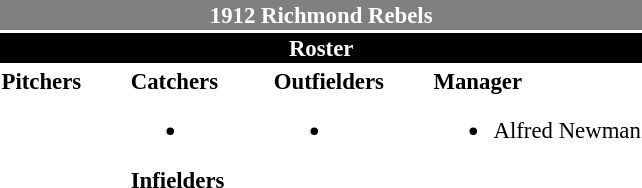<table class="toccolours" style="font-size: 95%;">
<tr>
<th colspan="10" style="background-color: gray; color: white; text-align: center;">1912 Richmond Rebels</th>
</tr>
<tr>
<td colspan="10" style="background-color:black; color: white; text-align: center;"><strong>Roster</strong></td>
</tr>
<tr>
<td valign="top"><strong>Pitchers</strong></td>
<td width="25px"></td>
<td valign="top"><strong>Catchers</strong><br><ul><li></li></ul><strong>Infielders</strong></td>
<td width="25px"></td>
<td valign="top"><strong>Outfielders</strong><br><ul><li></li></ul></td>
<td width="25px"></td>
<td valign="top"><strong>Manager</strong><br><ul><li>Alfred Newman</li></ul></td>
</tr>
</table>
